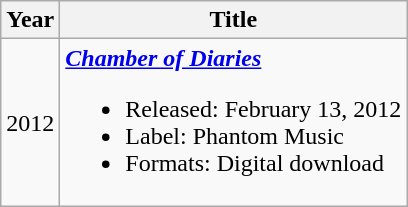<table class="wikitable">
<tr>
<th>Year</th>
<th>Title</th>
</tr>
<tr>
<td>2012</td>
<td><strong><em><a href='#'>Chamber of Diaries</a></em></strong><br><ul><li>Released: February 13, 2012</li><li>Label: Phantom Music</li><li>Formats: Digital download</li></ul></td>
</tr>
</table>
